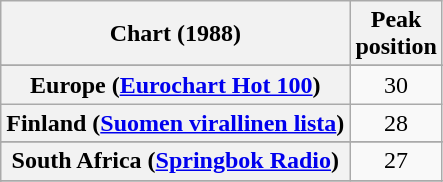<table class="wikitable sortable plainrowheaders" style="text-align:center">
<tr>
<th>Chart (1988)</th>
<th>Peak<br>position</th>
</tr>
<tr>
</tr>
<tr>
</tr>
<tr>
</tr>
<tr>
</tr>
<tr>
<th scope="row">Europe (<a href='#'>Eurochart Hot 100</a>)</th>
<td>30</td>
</tr>
<tr>
<th scope="row">Finland (<a href='#'>Suomen virallinen lista</a>)</th>
<td>28</td>
</tr>
<tr>
</tr>
<tr>
</tr>
<tr>
</tr>
<tr>
<th scope="row">South Africa (<a href='#'>Springbok Radio</a>)</th>
<td>27</td>
</tr>
<tr>
</tr>
<tr>
</tr>
<tr>
</tr>
<tr>
</tr>
<tr>
</tr>
<tr>
</tr>
<tr>
</tr>
<tr>
</tr>
</table>
